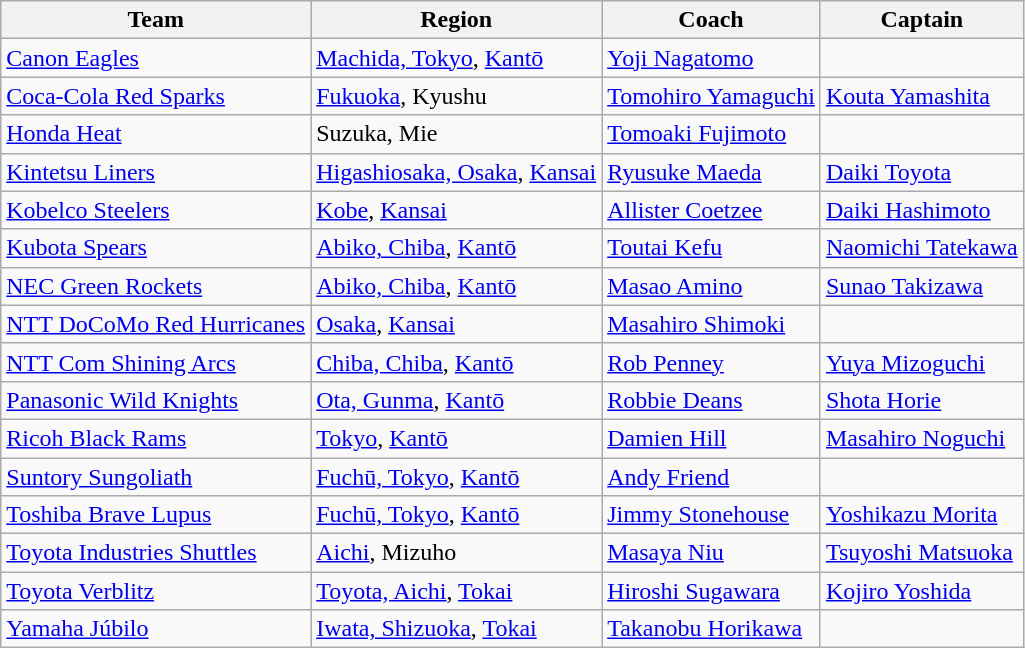<table class = "wikitable">
<tr>
<th>Team</th>
<th>Region</th>
<th>Coach</th>
<th>Captain</th>
</tr>
<tr>
<td><a href='#'>Canon Eagles</a></td>
<td><a href='#'>Machida, Tokyo</a>, <a href='#'>Kantō</a></td>
<td> <a href='#'>Yoji Nagatomo</a></td>
<td></td>
</tr>
<tr>
<td><a href='#'>Coca-Cola Red Sparks</a></td>
<td><a href='#'>Fukuoka</a>, Kyushu</td>
<td> <a href='#'>Tomohiro Yamaguchi</a></td>
<td> <a href='#'>Kouta Yamashita</a></td>
</tr>
<tr>
<td><a href='#'>Honda Heat</a></td>
<td>Suzuka, Mie</td>
<td> <a href='#'>Tomoaki Fujimoto</a></td>
<td></td>
</tr>
<tr>
<td><a href='#'>Kintetsu Liners</a></td>
<td><a href='#'>Higashiosaka, Osaka</a>, <a href='#'>Kansai</a></td>
<td> <a href='#'>Ryusuke Maeda</a></td>
<td> <a href='#'>Daiki Toyota</a></td>
</tr>
<tr>
<td><a href='#'>Kobelco Steelers</a></td>
<td><a href='#'>Kobe</a>, <a href='#'>Kansai</a></td>
<td> <a href='#'>Allister Coetzee</a></td>
<td> <a href='#'>Daiki Hashimoto</a></td>
</tr>
<tr>
<td><a href='#'>Kubota Spears</a></td>
<td><a href='#'>Abiko, Chiba</a>, <a href='#'>Kantō</a></td>
<td> <a href='#'>Toutai Kefu</a></td>
<td> <a href='#'>Naomichi Tatekawa</a></td>
</tr>
<tr>
<td><a href='#'>NEC Green Rockets</a></td>
<td><a href='#'>Abiko, Chiba</a>, <a href='#'>Kantō</a></td>
<td> <a href='#'>Masao Amino</a></td>
<td> <a href='#'>Sunao Takizawa</a></td>
</tr>
<tr>
<td><a href='#'>NTT DoCoMo Red Hurricanes</a></td>
<td><a href='#'>Osaka</a>, <a href='#'>Kansai</a></td>
<td> <a href='#'>Masahiro Shimoki</a></td>
<td></td>
</tr>
<tr>
<td><a href='#'>NTT Com Shining Arcs</a></td>
<td><a href='#'>Chiba, Chiba</a>, <a href='#'>Kantō</a></td>
<td> <a href='#'>Rob Penney</a></td>
<td> <a href='#'>Yuya Mizoguchi</a></td>
</tr>
<tr>
<td><a href='#'>Panasonic Wild Knights</a></td>
<td><a href='#'>Ota, Gunma</a>, <a href='#'>Kantō</a></td>
<td> <a href='#'>Robbie Deans</a></td>
<td> <a href='#'>Shota Horie</a></td>
</tr>
<tr>
<td><a href='#'>Ricoh Black Rams</a></td>
<td><a href='#'>Tokyo</a>, <a href='#'>Kantō</a></td>
<td> <a href='#'>Damien Hill</a></td>
<td> <a href='#'>Masahiro Noguchi</a></td>
</tr>
<tr>
<td><a href='#'>Suntory Sungoliath</a></td>
<td><a href='#'>Fuchū, Tokyo</a>, <a href='#'>Kantō</a></td>
<td> <a href='#'>Andy Friend</a></td>
<td></td>
</tr>
<tr>
<td><a href='#'>Toshiba Brave Lupus</a></td>
<td><a href='#'>Fuchū, Tokyo</a>, <a href='#'>Kantō</a></td>
<td> <a href='#'>Jimmy Stonehouse</a></td>
<td> <a href='#'>Yoshikazu Morita</a></td>
</tr>
<tr>
<td><a href='#'>Toyota Industries Shuttles</a></td>
<td><a href='#'>Aichi</a>, Mizuho</td>
<td>  <a href='#'>Masaya Niu</a></td>
<td> <a href='#'>Tsuyoshi Matsuoka</a></td>
</tr>
<tr>
<td><a href='#'>Toyota Verblitz</a></td>
<td><a href='#'>Toyota, Aichi</a>, <a href='#'>Tokai</a></td>
<td> <a href='#'>Hiroshi Sugawara</a></td>
<td> <a href='#'>Kojiro Yoshida</a></td>
</tr>
<tr>
<td><a href='#'>Yamaha Júbilo</a></td>
<td><a href='#'>Iwata, Shizuoka</a>, <a href='#'>Tokai</a></td>
<td> <a href='#'>Takanobu Horikawa</a></td>
<td></td>
</tr>
</table>
